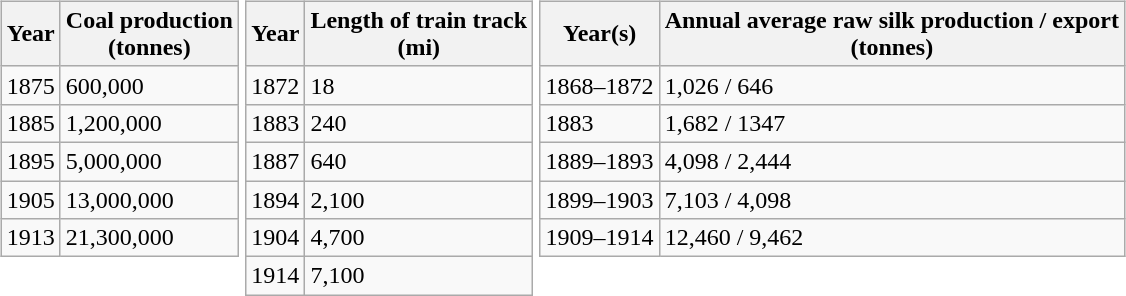<table class="cx-linter-tag">
<tr>
<td valign="top"><br><table class="wikitable" style="margin:0; text-align:left;">
<tr>
<th>Year</th>
<th>Coal production <br> (tonnes)</th>
</tr>
<tr>
<td>1875</td>
<td>600,000</td>
</tr>
<tr>
<td>1885</td>
<td>1,200,000</td>
</tr>
<tr>
<td>1895</td>
<td>5,000,000</td>
</tr>
<tr>
<td>1905</td>
<td>13,000,000</td>
</tr>
<tr>
<td>1913</td>
<td>21,300,000</td>
</tr>
</table>
</td>
<td valign="top"><br><table class="wikitable" style="margin:0; text-align:left;">
<tr>
<th>Year</th>
<th>Length of train track <br> (mi)</th>
</tr>
<tr>
<td>1872</td>
<td>18</td>
</tr>
<tr>
<td>1883</td>
<td>240</td>
</tr>
<tr>
<td>1887</td>
<td>640</td>
</tr>
<tr>
<td>1894</td>
<td>2,100</td>
</tr>
<tr>
<td>1904</td>
<td>4,700</td>
</tr>
<tr>
<td>1914</td>
<td>7,100</td>
</tr>
</table>
</td>
<td valign="top"><br><table class="wikitable" style="margin:0; text-align:left;">
<tr>
<th>Year(s)</th>
<th>Annual average raw silk production / export <br> (tonnes)</th>
</tr>
<tr>
<td>1868–1872</td>
<td>1,026 / 646</td>
</tr>
<tr>
<td>1883</td>
<td>1,682 / 1347</td>
</tr>
<tr>
<td>1889–1893</td>
<td>4,098 / 2,444</td>
</tr>
<tr>
<td>1899–1903</td>
<td>7,103 / 4,098</td>
</tr>
<tr>
<td>1909–1914</td>
<td>12,460 / 9,462</td>
</tr>
</table>
</td>
</tr>
</table>
